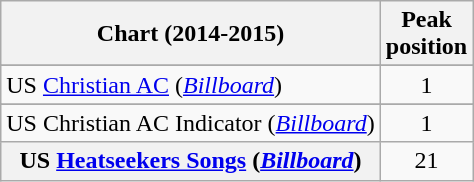<table class="wikitable sortable plainrowheaders" style="text-align:center">
<tr>
<th scope="col">Chart (2014-2015)</th>
<th scope="col">Peak<br> position</th>
</tr>
<tr>
</tr>
<tr>
<td align="left">US <a href='#'>Christian AC</a> (<em><a href='#'>Billboard</a></em>)</td>
<td>1</td>
</tr>
<tr>
</tr>
<tr>
</tr>
<tr>
<td align="left">US Christian AC Indicator (<em><a href='#'>Billboard</a></em>)</td>
<td align="center">1</td>
</tr>
<tr>
<th scope="row">US <a href='#'>Heatseekers Songs</a> (<a href='#'><em>Billboard</em></a>)</th>
<td style="text-align:center;">21</td>
</tr>
</table>
